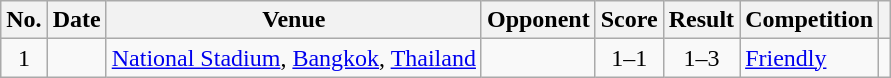<table class="wikitable sortable">
<tr>
<th scope=col>No.</th>
<th scope=col>Date</th>
<th scope=col>Venue</th>
<th scope=col>Opponent</th>
<th scope=col>Score</th>
<th scope=col>Result</th>
<th scope=col>Competition</th>
<th scope=col class="unsortable"></th>
</tr>
<tr>
<td align="center">1</td>
<td></td>
<td><a href='#'>National Stadium</a>, <a href='#'>Bangkok</a>, <a href='#'>Thailand</a></td>
<td></td>
<td align="center">1–1</td>
<td align="center">1–3</td>
<td><a href='#'>Friendly</a></td>
<td></td>
</tr>
</table>
